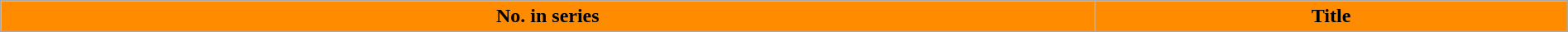<table class="wikitable plainrowheaders" style="width:100%;">
<tr>
<th style="background: #FF8C00;">No. in series</th>
<th style="background: #FF8C00;">Title<br>
</th>
</tr>
</table>
